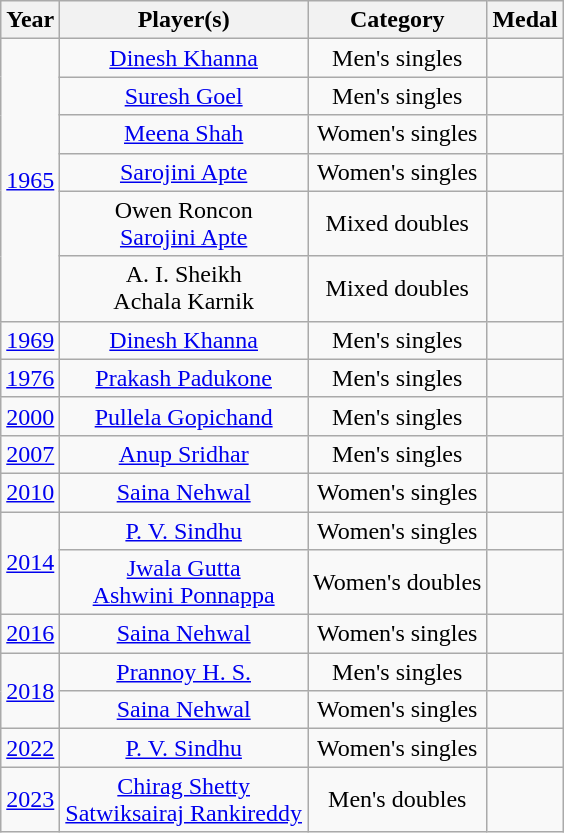<table class="wikitable" style="text-align:center">
<tr>
<th>Year</th>
<th>Player(s)</th>
<th>Category</th>
<th>Medal</th>
</tr>
<tr>
<td rowspan=6><a href='#'>1965</a></td>
<td><a href='#'>Dinesh Khanna</a></td>
<td>Men's singles</td>
<td></td>
</tr>
<tr>
<td><a href='#'>Suresh Goel</a></td>
<td>Men's singles</td>
<td></td>
</tr>
<tr>
<td><a href='#'>Meena Shah</a></td>
<td>Women's singles</td>
<td></td>
</tr>
<tr>
<td><a href='#'>Sarojini Apte</a></td>
<td>Women's singles</td>
<td></td>
</tr>
<tr>
<td>Owen Roncon<br><a href='#'>Sarojini Apte</a></td>
<td>Mixed doubles</td>
<td></td>
</tr>
<tr>
<td>A. I. Sheikh<br>Achala Karnik</td>
<td>Mixed doubles</td>
<td></td>
</tr>
<tr>
<td><a href='#'>1969</a></td>
<td><a href='#'>Dinesh Khanna</a></td>
<td>Men's singles</td>
<td></td>
</tr>
<tr>
<td><a href='#'>1976</a></td>
<td><a href='#'>Prakash Padukone</a></td>
<td>Men's singles</td>
<td></td>
</tr>
<tr>
<td><a href='#'>2000</a></td>
<td><a href='#'>Pullela Gopichand</a></td>
<td>Men's singles</td>
<td></td>
</tr>
<tr>
<td><a href='#'>2007</a></td>
<td><a href='#'>Anup Sridhar</a></td>
<td>Men's singles</td>
<td></td>
</tr>
<tr>
<td><a href='#'>2010</a></td>
<td><a href='#'>Saina Nehwal</a></td>
<td>Women's singles</td>
<td></td>
</tr>
<tr>
<td rowspan=2><a href='#'>2014</a></td>
<td><a href='#'>P. V. Sindhu</a></td>
<td>Women's singles</td>
<td></td>
</tr>
<tr>
<td><a href='#'>Jwala Gutta</a><br><a href='#'>Ashwini Ponnappa</a></td>
<td>Women's doubles</td>
<td></td>
</tr>
<tr>
<td><a href='#'>2016</a></td>
<td><a href='#'>Saina Nehwal</a></td>
<td>Women's singles</td>
<td></td>
</tr>
<tr>
<td rowspan=2><a href='#'>2018</a></td>
<td><a href='#'>Prannoy H. S.</a></td>
<td>Men's singles</td>
<td></td>
</tr>
<tr>
<td><a href='#'>Saina Nehwal</a></td>
<td>Women's singles</td>
<td></td>
</tr>
<tr>
<td><a href='#'>2022</a></td>
<td><a href='#'>P. V. Sindhu</a></td>
<td>Women's singles</td>
<td></td>
</tr>
<tr>
<td><a href='#'>2023</a></td>
<td><a href='#'>Chirag Shetty</a><br><a href='#'>Satwiksairaj Rankireddy</a></td>
<td>Men's doubles</td>
<td></td>
</tr>
</table>
